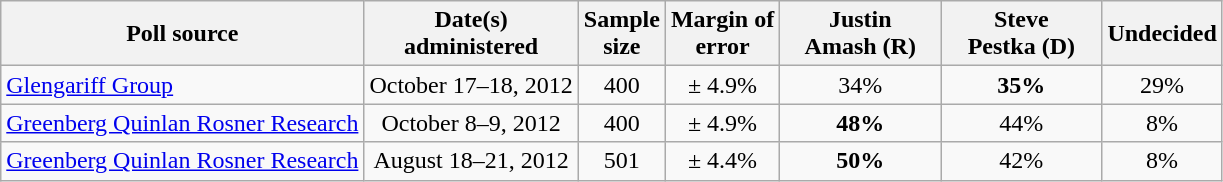<table class="wikitable">
<tr>
<th>Poll source</th>
<th>Date(s)<br>administered</th>
<th>Sample<br>size</th>
<th>Margin of<br>error</th>
<th style="width:100px;">Justin<br>Amash (R)</th>
<th style="width:100px;">Steve<br>Pestka (D)</th>
<th>Undecided</th>
</tr>
<tr>
<td><a href='#'>Glengariff Group</a></td>
<td align=center>October 17–18, 2012</td>
<td align=center>400</td>
<td align=center>± 4.9%</td>
<td align=center>34%</td>
<td align=center ><strong>35%</strong></td>
<td align=center>29%</td>
</tr>
<tr>
<td><a href='#'>Greenberg Quinlan Rosner Research</a></td>
<td align=center>October 8–9, 2012</td>
<td align=center>400</td>
<td align=center>± 4.9%</td>
<td align=center ><strong>48%</strong></td>
<td align=center>44%</td>
<td align=center>8%</td>
</tr>
<tr>
<td><a href='#'>Greenberg Quinlan Rosner Research</a></td>
<td align=center>August 18–21, 2012</td>
<td align=center>501</td>
<td align=center>± 4.4%</td>
<td align=center ><strong>50%</strong></td>
<td align=center>42%</td>
<td align=center>8%</td>
</tr>
</table>
